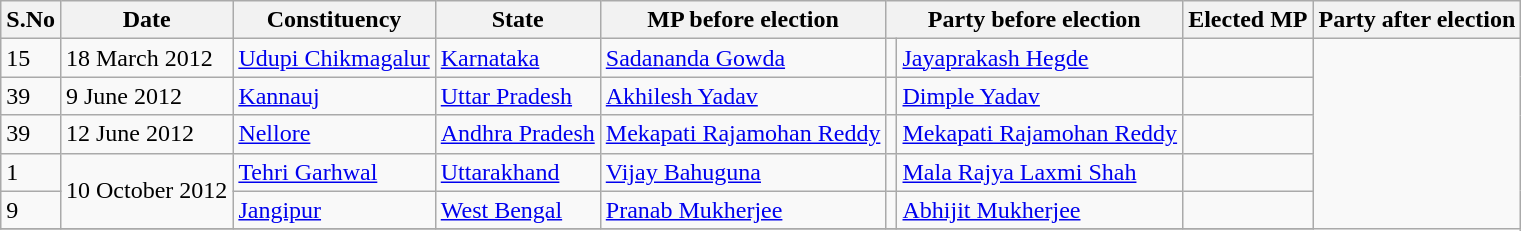<table class="wikitable sortable">
<tr>
<th>S.No</th>
<th>Date</th>
<th>Constituency</th>
<th>State</th>
<th>MP before election</th>
<th colspan="2">Party before election</th>
<th>Elected MP</th>
<th colspan="2">Party after election</th>
</tr>
<tr>
<td>15</td>
<td>18 March 2012</td>
<td><a href='#'>Udupi Chikmagalur</a></td>
<td><a href='#'>Karnataka</a></td>
<td><a href='#'>Sadananda Gowda</a></td>
<td></td>
<td><a href='#'>Jayaprakash Hegde</a></td>
<td></td>
</tr>
<tr>
<td>39</td>
<td>9 June 2012</td>
<td><a href='#'>Kannauj</a></td>
<td><a href='#'>Uttar Pradesh</a></td>
<td><a href='#'>Akhilesh Yadav</a></td>
<td></td>
<td><a href='#'>Dimple Yadav</a></td>
<td></td>
</tr>
<tr>
<td>39</td>
<td>12 June 2012</td>
<td><a href='#'>Nellore</a></td>
<td><a href='#'>Andhra Pradesh</a></td>
<td><a href='#'>Mekapati Rajamohan Reddy</a></td>
<td></td>
<td><a href='#'>Mekapati Rajamohan Reddy</a></td>
<td></td>
</tr>
<tr>
<td>1</td>
<td Rowspan=2>10 October 2012</td>
<td><a href='#'>Tehri Garhwal</a></td>
<td><a href='#'>Uttarakhand</a></td>
<td><a href='#'>Vijay Bahuguna</a></td>
<td></td>
<td><a href='#'>Mala Rajya Laxmi Shah</a></td>
<td></td>
</tr>
<tr>
<td>9</td>
<td><a href='#'>Jangipur</a></td>
<td><a href='#'>West Bengal</a></td>
<td><a href='#'>Pranab Mukherjee</a></td>
<td></td>
<td><a href='#'>Abhijit Mukherjee</a></td>
<td></td>
</tr>
<tr>
</tr>
</table>
